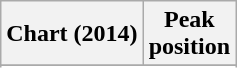<table class="wikitable sortable">
<tr>
<th align="left">Chart (2014)</th>
<th style="text-align:center;">Peak<br>position</th>
</tr>
<tr>
</tr>
<tr>
</tr>
<tr>
</tr>
<tr>
</tr>
<tr>
</tr>
</table>
